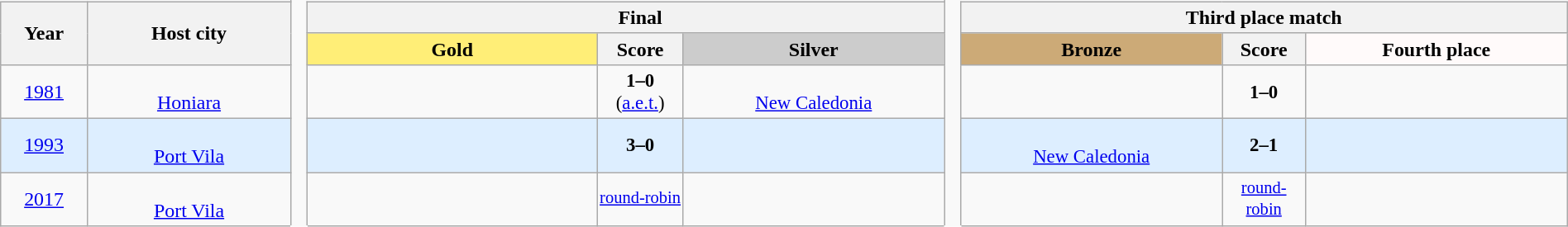<table class="wikitable" style="text-align:center; font-size:95%; width:100%">
<tr style="height:0;">
<td colspan= "2" style="border-top:1px solid transparent;padding:0; background:#eaeaf0; border-left:0;"></td>
<td rowspan="100%" style="border:1px solid transparent; border-width:1px 0;padding:0;width:0.5em;"></td>
<td colspan= "3" style="border-top:1px solid transparent;padding:0; background:#eaeaf0;"></td>
<td rowspan="100%" style="border:1px solid transparent; border-width:1px 0;padding:0;width:0.5em;"></td>
<td colspan= "3" style="border-top:1px solid transparent;padding:0; background:#eaeaf0; border-right:0;"></td>
</tr>
<tr style="font-size:105%;">
<th rowspan="2" style="width:2.5em;">Year</th>
<th rowspan="2" style="width:6.5em;">Host city</th>
<th style="border-right:0px solid transparent;"></th>
<th style="border:none;">Final</th>
<th style="border-left:0px solid transparent;"></th>
<th colspan="3">Third place match</th>
</tr>
<tr style="font-size:105%;">
<th style="width:9.5em;background:#fe7;;">Gold</th>
<th style="width:2.0em;">Score</th>
<th style="width:8.5em;background:#ccc;;">Silver</th>
<th style="width:8.5em;background:#ca7;;">Bronze</th>
<th style="width:2.0em;">Score</th>
<th style="width:8.5em;background:snow;;">Fourth place</th>
</tr>
<tr>
<td style="font-size:105%;padding-top:0.5em;padding-bottom:0.5em;"><a href='#'>1981</a></td>
<td style="font-size:105%;"><br> <a href='#'>Honiara</a></td>
<td><strong></strong></td>
<td><strong>1–0</strong> <br>(<a href='#'>a.e.t.</a>)</td>
<td><br><a href='#'>New Caledonia</a></td>
<td></td>
<td><strong>1–0</strong></td>
<td></td>
</tr>
<tr bgcolor=#def>
<td style="font-size:105%;padding-top:0.5em;padding-bottom:0.5em;"><a href='#'>1993</a></td>
<td style="font-size:105%;"><br> <a href='#'>Port Vila</a></td>
<td><strong></strong></td>
<td><strong>3–0</strong></td>
<td></td>
<td><br><a href='#'>New Caledonia</a></td>
<td><strong>2–1</strong></td>
<td> </td>
</tr>
<tr>
<td style="font-size:105%;padding-top:0.5em;padding-bottom:0.5em;"><a href='#'>2017</a></td>
<td style="font-size:105%;"><br> <a href='#'>Port Vila</a></td>
<td></td>
<td style="padding:1px;line-height:120%;font-size:90%;"><a href='#'>round-robin</a></td>
<td></td>
<td></td>
<td style="padding:1px;line-height:120%;font-size:90%;"><a href='#'>round-robin</a></td>
<td> </td>
</tr>
</table>
